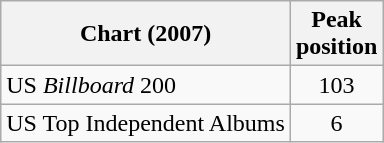<table class="wikitable">
<tr>
<th>Chart (2007)</th>
<th>Peak<br>position</th>
</tr>
<tr>
<td>US <em>Billboard</em> 200</td>
<td align="center">103</td>
</tr>
<tr>
<td>US Top Independent Albums</td>
<td align="center">6</td>
</tr>
</table>
